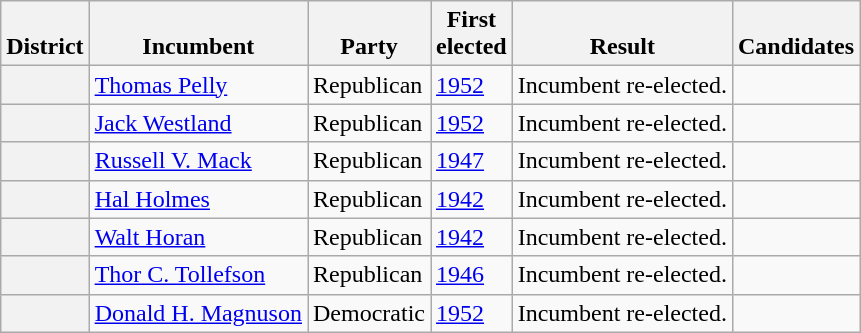<table class=wikitable>
<tr valign=bottom>
<th>District</th>
<th>Incumbent</th>
<th>Party</th>
<th>First<br>elected</th>
<th>Result</th>
<th>Candidates</th>
</tr>
<tr>
<th></th>
<td><a href='#'>Thomas Pelly</a></td>
<td>Republican</td>
<td><a href='#'>1952</a></td>
<td>Incumbent re-elected.</td>
<td nowrap></td>
</tr>
<tr>
<th></th>
<td><a href='#'>Jack Westland</a></td>
<td>Republican</td>
<td><a href='#'>1952</a></td>
<td>Incumbent re-elected.</td>
<td nowrap></td>
</tr>
<tr>
<th></th>
<td><a href='#'>Russell V. Mack</a></td>
<td>Republican</td>
<td><a href='#'>1947</a></td>
<td>Incumbent re-elected.</td>
<td nowrap></td>
</tr>
<tr>
<th></th>
<td><a href='#'>Hal Holmes</a></td>
<td>Republican</td>
<td><a href='#'>1942</a></td>
<td>Incumbent re-elected.</td>
<td nowrap></td>
</tr>
<tr>
<th></th>
<td><a href='#'>Walt Horan</a></td>
<td>Republican</td>
<td><a href='#'>1942</a></td>
<td>Incumbent re-elected.</td>
<td nowrap></td>
</tr>
<tr>
<th></th>
<td><a href='#'>Thor C. Tollefson</a></td>
<td>Republican</td>
<td><a href='#'>1946</a></td>
<td>Incumbent re-elected.</td>
<td nowrap></td>
</tr>
<tr>
<th></th>
<td><a href='#'>Donald H. Magnuson</a></td>
<td>Democratic</td>
<td><a href='#'>1952</a></td>
<td>Incumbent re-elected.</td>
<td nowrap></td>
</tr>
</table>
